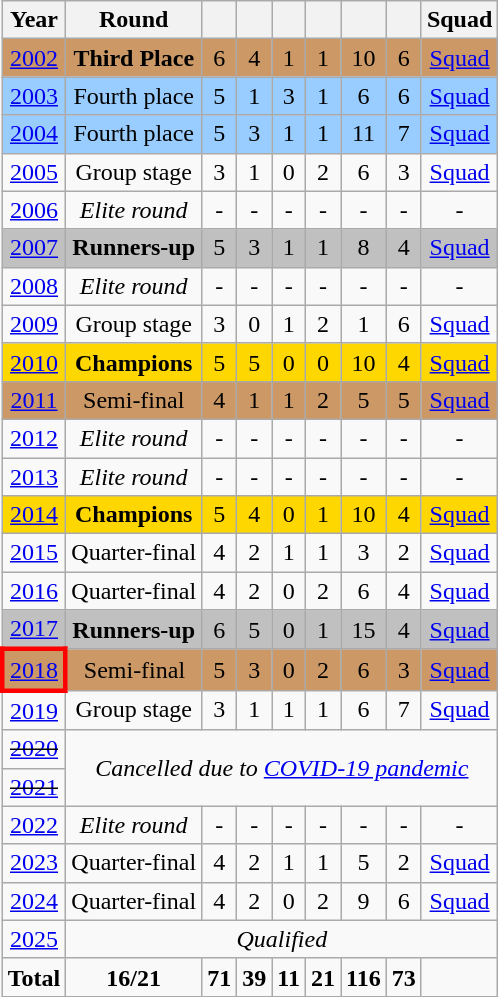<table class="wikitable" style="text-align: center;">
<tr>
<th>Year</th>
<th>Round</th>
<th></th>
<th></th>
<th></th>
<th></th>
<th></th>
<th></th>
<th>Squad</th>
</tr>
<tr style="background:#c96;">
<td> <a href='#'>2002</a></td>
<td><strong>Third Place</strong></td>
<td>6</td>
<td>4</td>
<td>1</td>
<td>1</td>
<td>10</td>
<td>6</td>
<td><a href='#'>Squad</a></td>
</tr>
<tr style="background:#9acdff;">
<td> <a href='#'>2003</a></td>
<td>Fourth place</td>
<td>5</td>
<td>1</td>
<td>3</td>
<td>1</td>
<td>6</td>
<td>6</td>
<td><a href='#'>Squad</a></td>
</tr>
<tr style="background:#9acdff;">
<td> <a href='#'>2004</a></td>
<td>Fourth place</td>
<td>5</td>
<td>3</td>
<td>1</td>
<td>1</td>
<td>11</td>
<td>7</td>
<td><a href='#'>Squad</a></td>
</tr>
<tr>
<td> <a href='#'>2005</a></td>
<td>Group stage</td>
<td>3</td>
<td>1</td>
<td>0</td>
<td>2</td>
<td>6</td>
<td>3</td>
<td><a href='#'>Squad</a></td>
</tr>
<tr>
<td> <a href='#'>2006</a></td>
<td><em>Elite round</em></td>
<td>-</td>
<td>-</td>
<td>-</td>
<td>-</td>
<td>-</td>
<td>-</td>
<td>-</td>
</tr>
<tr style="background:silver;">
<td> <a href='#'>2007</a></td>
<td><strong>Runners-up</strong></td>
<td>5</td>
<td>3</td>
<td>1</td>
<td>1</td>
<td>8</td>
<td>4</td>
<td><a href='#'>Squad</a></td>
</tr>
<tr>
<td> <a href='#'>2008</a></td>
<td><em>Elite round</em></td>
<td>-</td>
<td>-</td>
<td>-</td>
<td>-</td>
<td>-</td>
<td>-</td>
<td>-</td>
</tr>
<tr>
<td> <a href='#'>2009</a></td>
<td>Group stage</td>
<td>3</td>
<td>0</td>
<td>1</td>
<td>2</td>
<td>1</td>
<td>6</td>
<td><a href='#'>Squad</a></td>
</tr>
<tr style="background:gold;">
<td> <a href='#'>2010</a></td>
<td><strong>Champions</strong></td>
<td>5</td>
<td>5</td>
<td>0</td>
<td>0</td>
<td>10</td>
<td>4</td>
<td><a href='#'>Squad</a></td>
</tr>
<tr style="background:#c96;">
<td> <a href='#'>2011</a></td>
<td>Semi-final</td>
<td>4</td>
<td>1</td>
<td>1</td>
<td>2</td>
<td>5</td>
<td>5</td>
<td><a href='#'>Squad</a></td>
</tr>
<tr>
<td> <a href='#'>2012</a></td>
<td><em>Elite round</em></td>
<td>-</td>
<td>-</td>
<td>-</td>
<td>-</td>
<td>-</td>
<td>-</td>
<td>-</td>
</tr>
<tr>
<td> <a href='#'>2013</a></td>
<td><em>Elite round</em></td>
<td>-</td>
<td>-</td>
<td>-</td>
<td>-</td>
<td>-</td>
<td>-</td>
<td>-</td>
</tr>
<tr style="background:gold;">
<td> <a href='#'>2014</a></td>
<td><strong>Champions</strong></td>
<td>5</td>
<td>4</td>
<td>0</td>
<td>1</td>
<td>10</td>
<td>4</td>
<td><a href='#'>Squad</a></td>
</tr>
<tr>
<td> <a href='#'>2015</a></td>
<td>Quarter-final</td>
<td>4</td>
<td>2</td>
<td>1</td>
<td>1</td>
<td>3</td>
<td>2</td>
<td><a href='#'>Squad</a></td>
</tr>
<tr>
<td> <a href='#'>2016</a></td>
<td>Quarter-final</td>
<td>4</td>
<td>2</td>
<td>0</td>
<td>2</td>
<td>6</td>
<td>4</td>
<td><a href='#'>Squad</a></td>
</tr>
<tr style="background:silver;">
<td> <a href='#'>2017</a></td>
<td><strong>Runners-up</strong></td>
<td>6</td>
<td>5</td>
<td>0</td>
<td>1</td>
<td>15</td>
<td>4</td>
<td><a href='#'>Squad</a></td>
</tr>
<tr style="background:#c96;">
<td style="border: 3px solid red"> <a href='#'>2018</a></td>
<td>Semi-final</td>
<td>5</td>
<td>3</td>
<td>0</td>
<td>2</td>
<td>6</td>
<td>3</td>
<td><a href='#'>Squad</a></td>
</tr>
<tr>
<td> <a href='#'>2019</a></td>
<td>Group stage</td>
<td>3</td>
<td>1</td>
<td>1</td>
<td>1</td>
<td>6</td>
<td>7</td>
<td><a href='#'>Squad</a></td>
</tr>
<tr>
<td> <s><a href='#'>2020</a></s></td>
<td rowspan=2 colspan=8><em>Cancelled due to <a href='#'>COVID-19 pandemic</a></em></td>
</tr>
<tr>
<td> <s><a href='#'>2021</a></s></td>
</tr>
<tr>
<td> <a href='#'>2022</a></td>
<td><em>Elite round</em></td>
<td>-</td>
<td>-</td>
<td>-</td>
<td>-</td>
<td>-</td>
<td>-</td>
<td>-</td>
</tr>
<tr>
<td> <a href='#'>2023</a></td>
<td>Quarter-final</td>
<td>4</td>
<td>2</td>
<td>1</td>
<td>1</td>
<td>5</td>
<td>2</td>
<td><a href='#'>Squad</a></td>
</tr>
<tr>
<td> <a href='#'>2024</a></td>
<td>Quarter-final</td>
<td>4</td>
<td>2</td>
<td>0</td>
<td>2</td>
<td>9</td>
<td>6</td>
<td><a href='#'>Squad</a></td>
</tr>
<tr>
<td> <a href='#'>2025</a></td>
<td colspan=8><em>Qualified</em></td>
</tr>
<tr>
<td><strong>Total</strong></td>
<td><strong>16/21</strong></td>
<td><strong>71</strong></td>
<td><strong>39</strong></td>
<td><strong>11</strong></td>
<td><strong>21</strong></td>
<td><strong>116</strong></td>
<td><strong>73</strong></td>
<td></td>
</tr>
</table>
